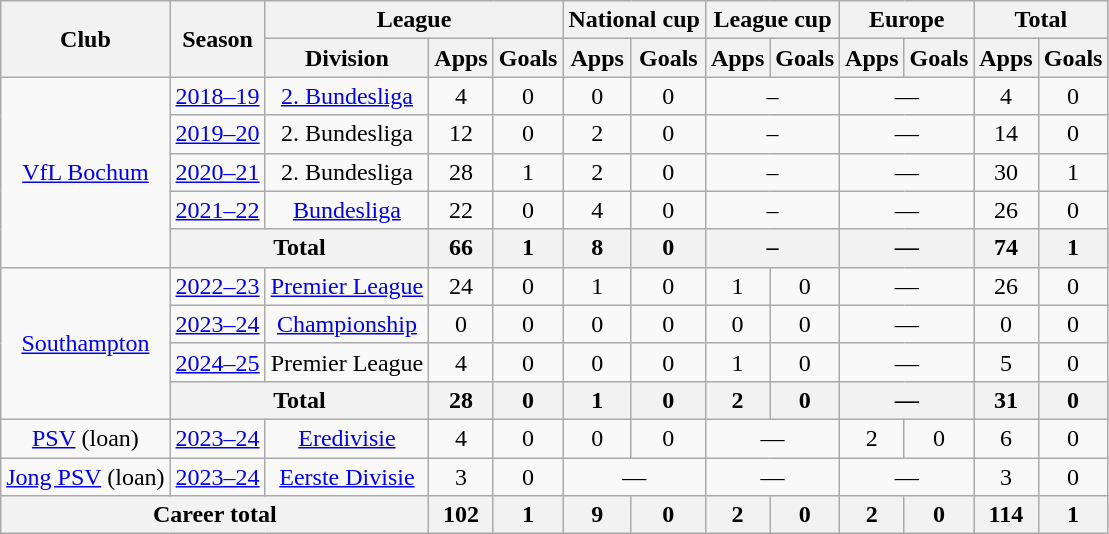<table class="wikitable" style="text-align:center">
<tr>
<th rowspan="2">Club</th>
<th rowspan="2">Season</th>
<th colspan="3">League</th>
<th colspan="2">National cup</th>
<th colspan="2">League cup</th>
<th colspan="2">Europe</th>
<th colspan="2">Total</th>
</tr>
<tr>
<th>Division</th>
<th>Apps</th>
<th>Goals</th>
<th>Apps</th>
<th>Goals</th>
<th>Apps</th>
<th>Goals</th>
<th>Apps</th>
<th>Goals</th>
<th>Apps</th>
<th>Goals</th>
</tr>
<tr>
<td rowspan="5"><a href='#'>VfL Bochum</a></td>
<td><a href='#'>2018–19</a></td>
<td><a href='#'>2. Bundesliga</a></td>
<td>4</td>
<td>0</td>
<td>0</td>
<td>0</td>
<td colspan="2">–</td>
<td colspan="2">—</td>
<td>4</td>
<td>0</td>
</tr>
<tr>
<td><a href='#'>2019–20</a></td>
<td>2. Bundesliga</td>
<td>12</td>
<td>0</td>
<td>2</td>
<td>0</td>
<td colspan="2">–</td>
<td colspan="2">—</td>
<td>14</td>
<td>0</td>
</tr>
<tr>
<td><a href='#'>2020–21</a></td>
<td>2. Bundesliga</td>
<td>28</td>
<td>1</td>
<td>2</td>
<td>0</td>
<td colspan="2">–</td>
<td colspan="2">—</td>
<td>30</td>
<td>1</td>
</tr>
<tr>
<td><a href='#'>2021–22</a></td>
<td><a href='#'>Bundesliga</a></td>
<td>22</td>
<td>0</td>
<td>4</td>
<td>0</td>
<td colspan="2">–</td>
<td colspan="2">—</td>
<td>26</td>
<td>0</td>
</tr>
<tr>
<th colspan="2">Total</th>
<th>66</th>
<th>1</th>
<th>8</th>
<th>0</th>
<th colspan="2">–</th>
<th colspan="2">—</th>
<th>74</th>
<th>1</th>
</tr>
<tr>
<td rowspan="4"><a href='#'>Southampton</a></td>
<td><a href='#'>2022–23</a></td>
<td><a href='#'>Premier League</a></td>
<td>24</td>
<td>0</td>
<td>1</td>
<td>0</td>
<td>1</td>
<td>0</td>
<td colspan="2">—</td>
<td>26</td>
<td>0</td>
</tr>
<tr>
<td><a href='#'>2023–24</a></td>
<td><a href='#'>Championship</a></td>
<td>0</td>
<td>0</td>
<td>0</td>
<td>0</td>
<td>0</td>
<td>0</td>
<td colspan="2">—</td>
<td>0</td>
<td>0</td>
</tr>
<tr>
<td><a href='#'>2024–25</a></td>
<td>Premier League</td>
<td>4</td>
<td>0</td>
<td>0</td>
<td>0</td>
<td>1</td>
<td>0</td>
<td colspan="2">—</td>
<td>5</td>
<td>0</td>
</tr>
<tr>
<th colspan="2">Total</th>
<th>28</th>
<th>0</th>
<th>1</th>
<th>0</th>
<th>2</th>
<th>0</th>
<th colspan="2">—</th>
<th>31</th>
<th>0</th>
</tr>
<tr>
<td><a href='#'>PSV</a> (loan)</td>
<td><a href='#'>2023–24</a></td>
<td><a href='#'>Eredivisie</a></td>
<td>4</td>
<td>0</td>
<td>0</td>
<td>0</td>
<td colspan="2">—</td>
<td>2</td>
<td>0</td>
<td>6</td>
<td>0</td>
</tr>
<tr>
<td><a href='#'>Jong PSV</a> (loan)</td>
<td><a href='#'>2023–24</a></td>
<td><a href='#'>Eerste Divisie</a></td>
<td>3</td>
<td>0</td>
<td colspan="2">—</td>
<td colspan="2">—</td>
<td colspan="2">—</td>
<td>3</td>
<td>0</td>
</tr>
<tr>
<th colspan="3">Career total</th>
<th>102</th>
<th>1</th>
<th>9</th>
<th>0</th>
<th>2</th>
<th>0</th>
<th>2</th>
<th>0</th>
<th>114</th>
<th>1</th>
</tr>
</table>
